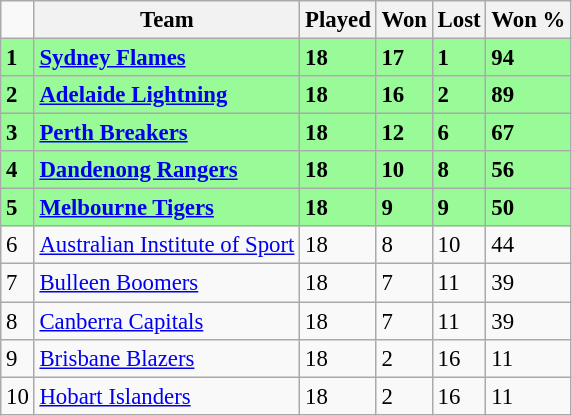<table class="wikitable" style="font-size:95%;">
<tr>
<td></td>
<th align=center><strong>Team</strong></th>
<th align=center><strong>Played</strong></th>
<th align=center><strong>Won</strong></th>
<th align=center><strong>Lost</strong></th>
<th align=center><strong>Won %</strong></th>
</tr>
<tr>
<td bgcolor="#98FB98"><strong>1</strong></td>
<td bgcolor="#98FB98"><strong><a href='#'>Sydney Flames</a></strong></td>
<td bgcolor="#98FB98"><strong>18</strong></td>
<td bgcolor="#98FB98"><strong>17</strong></td>
<td bgcolor="#98FB98"><strong>1</strong></td>
<td bgcolor="#98FB98"><strong>94</strong></td>
</tr>
<tr>
<td bgcolor="#98FB98"><strong>2</strong></td>
<td bgcolor="#98FB98"><strong><a href='#'>Adelaide Lightning</a> </strong></td>
<td bgcolor="#98FB98"><strong>18</strong></td>
<td bgcolor="#98FB98"><strong>16</strong></td>
<td bgcolor="#98FB98"><strong>2</strong></td>
<td bgcolor="#98FB98"><strong>89</strong></td>
</tr>
<tr>
<td bgcolor="#98FB98"><strong>3</strong></td>
<td bgcolor="#98FB98"><strong><a href='#'>Perth Breakers</a></strong></td>
<td bgcolor="#98FB98"><strong>18</strong></td>
<td bgcolor="#98FB98"><strong>12</strong></td>
<td bgcolor="#98FB98"><strong>6</strong></td>
<td bgcolor="#98FB98"><strong>67</strong></td>
</tr>
<tr>
<td bgcolor="#98FB98"><strong>4</strong></td>
<td bgcolor="#98FB98"><strong><a href='#'>Dandenong Rangers</a></strong></td>
<td bgcolor="#98FB98"><strong>18</strong></td>
<td bgcolor="#98FB98"><strong>10</strong></td>
<td bgcolor="#98FB98"><strong>8</strong></td>
<td bgcolor="#98FB98"><strong>56</strong></td>
</tr>
<tr>
<td bgcolor="#98FB98"><strong>5</strong></td>
<td bgcolor="#98FB98"><strong><a href='#'>Melbourne Tigers</a></strong></td>
<td bgcolor="#98FB98"><strong>18</strong></td>
<td bgcolor="#98FB98"><strong>9</strong></td>
<td bgcolor="#98FB98"><strong>9</strong></td>
<td bgcolor="#98FB98"><strong>50</strong></td>
</tr>
<tr>
<td>6</td>
<td><a href='#'>Australian Institute of Sport</a></td>
<td>18</td>
<td>8</td>
<td>10</td>
<td>44</td>
</tr>
<tr>
<td>7</td>
<td><a href='#'>Bulleen Boomers</a></td>
<td>18</td>
<td>7</td>
<td>11</td>
<td>39</td>
</tr>
<tr>
<td>8</td>
<td><a href='#'>Canberra Capitals</a></td>
<td>18</td>
<td>7</td>
<td>11</td>
<td>39</td>
</tr>
<tr>
<td>9</td>
<td><a href='#'>Brisbane Blazers</a></td>
<td>18</td>
<td>2</td>
<td>16</td>
<td>11</td>
</tr>
<tr>
<td>10</td>
<td><a href='#'>Hobart Islanders</a></td>
<td>18</td>
<td>2</td>
<td>16</td>
<td>11</td>
</tr>
</table>
